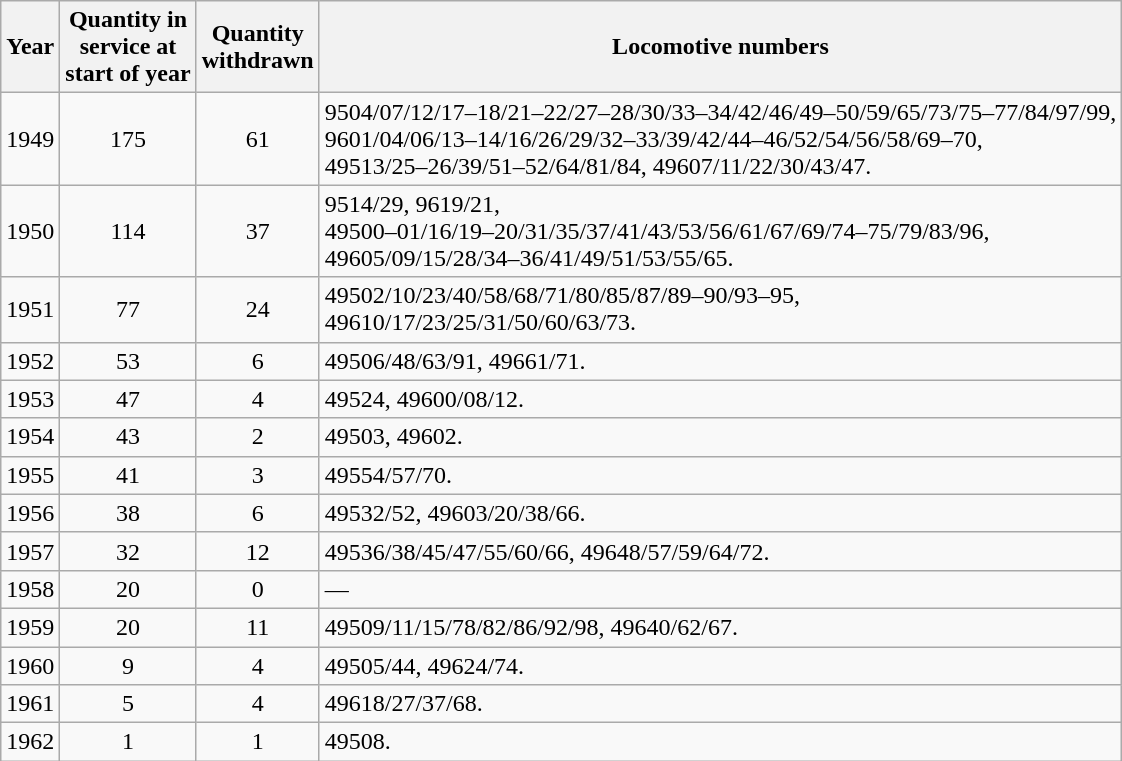<table class="wikitable" style=text-align:center>
<tr>
<th>Year</th>
<th>Quantity in<br>service at<br>start of year</th>
<th>Quantity<br>withdrawn</th>
<th>Locomotive numbers</th>
</tr>
<tr>
<td>1949</td>
<td>175</td>
<td>61</td>
<td align=left>9504/07/12/17–18/21–22/27–28/30/33–34/42/46/49–50/59/65/73/75–77/84/97/99,<br>9601/04/06/13–14/16/26/29/32–33/39/42/44–46/52/54/56/58/69–70,<br>49513/25–26/39/51–52/64/81/84, 49607/11/22/30/43/47.</td>
</tr>
<tr>
<td>1950</td>
<td>114</td>
<td>37</td>
<td align=left>9514/29, 9619/21,<br>49500–01/16/19–20/31/35/37/41/43/53/56/61/67/69/74–75/79/83/96,<br>49605/09/15/28/34–36/41/49/51/53/55/65.</td>
</tr>
<tr>
<td>1951</td>
<td>77</td>
<td>24</td>
<td align=left>49502/10/23/40/58/68/71/80/85/87/89–90/93–95,<br>49610/17/23/25/31/50/60/63/73.</td>
</tr>
<tr>
<td>1952</td>
<td>53</td>
<td>6</td>
<td align=left>49506/48/63/91, 49661/71.</td>
</tr>
<tr>
<td>1953</td>
<td>47</td>
<td>4</td>
<td align=left>49524, 49600/08/12.</td>
</tr>
<tr>
<td>1954</td>
<td>43</td>
<td>2</td>
<td align=left>49503, 49602.</td>
</tr>
<tr>
<td>1955</td>
<td>41</td>
<td>3</td>
<td align=left>49554/57/70.</td>
</tr>
<tr>
<td>1956</td>
<td>38</td>
<td>6</td>
<td align=left>49532/52, 49603/20/38/66.</td>
</tr>
<tr>
<td>1957</td>
<td>32</td>
<td>12</td>
<td align=left>49536/38/45/47/55/60/66, 49648/57/59/64/72.</td>
</tr>
<tr>
<td>1958</td>
<td>20</td>
<td>0</td>
<td align=left>—</td>
</tr>
<tr>
<td>1959</td>
<td>20</td>
<td>11</td>
<td align=left>49509/11/15/78/82/86/92/98, 49640/62/67.</td>
</tr>
<tr>
<td>1960</td>
<td>9</td>
<td>4</td>
<td align=left>49505/44, 49624/74.</td>
</tr>
<tr>
<td>1961</td>
<td>5</td>
<td>4</td>
<td align=left>49618/27/37/68.</td>
</tr>
<tr>
<td>1962</td>
<td>1</td>
<td>1</td>
<td align=left>49508.</td>
</tr>
</table>
